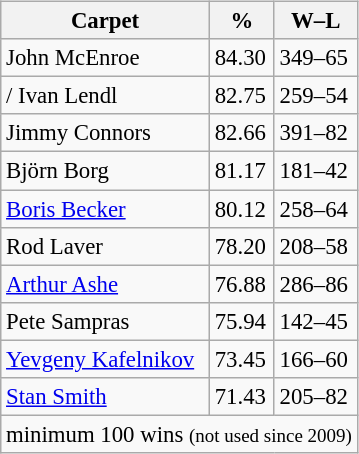<table class=wikitable style="display:inline-table; font-size: 95%;">
<tr>
<th>Carpet</th>
<th>%</th>
<th>W–L </th>
</tr>
<tr>
<td> John McEnroe</td>
<td>84.30</td>
<td>349–65</td>
</tr>
<tr>
<td>/ Ivan Lendl</td>
<td>82.75</td>
<td>259–54</td>
</tr>
<tr>
<td> Jimmy Connors</td>
<td>82.66</td>
<td>391–82</td>
</tr>
<tr>
<td> Björn Borg</td>
<td>81.17</td>
<td>181–42</td>
</tr>
<tr>
<td> <a href='#'>Boris Becker</a></td>
<td>80.12</td>
<td>258–64</td>
</tr>
<tr>
<td> Rod Laver</td>
<td>78.20</td>
<td>208–58</td>
</tr>
<tr>
<td> <a href='#'>Arthur Ashe</a></td>
<td>76.88</td>
<td>286–86</td>
</tr>
<tr>
<td> Pete Sampras</td>
<td>75.94</td>
<td>142–45</td>
</tr>
<tr>
<td> <a href='#'>Yevgeny Kafelnikov</a></td>
<td>73.45</td>
<td>166–60</td>
</tr>
<tr>
<td> <a href='#'>Stan Smith</a></td>
<td>71.43</td>
<td>205–82</td>
</tr>
<tr>
<td style="text-align:center;" colspan="3">minimum 100 wins <small>(not used since 2009)</small></td>
</tr>
</table>
